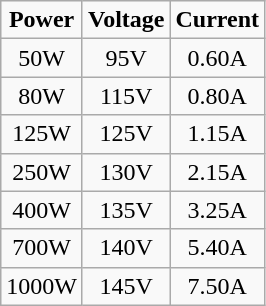<table class="wikitable" style="text-align: center;">
<tr>
<td><strong>Power</strong></td>
<td><strong>Voltage</strong></td>
<td><strong>Current</strong></td>
</tr>
<tr>
<td>50W</td>
<td>95V</td>
<td>0.60A</td>
</tr>
<tr>
<td>80W</td>
<td>115V</td>
<td>0.80A</td>
</tr>
<tr>
<td>125W</td>
<td>125V</td>
<td>1.15A</td>
</tr>
<tr>
<td>250W</td>
<td>130V</td>
<td>2.15A</td>
</tr>
<tr>
<td>400W</td>
<td>135V</td>
<td>3.25A</td>
</tr>
<tr>
<td>700W</td>
<td>140V</td>
<td>5.40A</td>
</tr>
<tr>
<td>1000W</td>
<td>145V</td>
<td>7.50A</td>
</tr>
</table>
